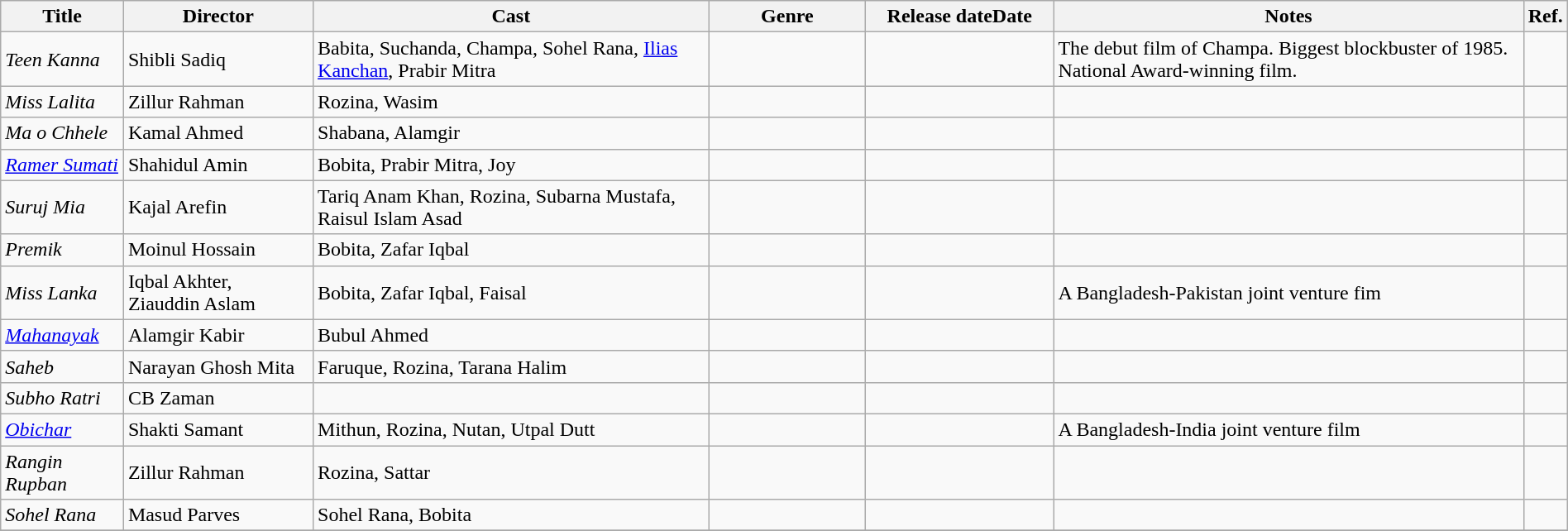<table class="wikitable " sortable width= "100% ">
<tr>
<th style=" width :19 =15 % ;">Title</th>
<th style=" width :18 =13 % ;">Director</th>
<th style=" width :22 =20 % ;">Cast</th>
<th width=10%>Genre</th>
<th width=12%>Release dateDate</th>
<th width=30%>Notes</th>
<th style="width:2%;">Ref.</th>
</tr>
<tr>
<td><em>Teen Kanna</em></td>
<td>Shibli Sadiq</td>
<td>Babita, Suchanda, Champa, Sohel Rana, <a href='#'>Ilias Kanchan</a>, Prabir Mitra</td>
<td></td>
<td></td>
<td>The debut film of Champa. Biggest blockbuster of 1985. National Award-winning film.</td>
<td></td>
</tr>
<tr>
<td><em>Miss Lalita</em></td>
<td>Zillur Rahman</td>
<td>Rozina, Wasim</td>
<td></td>
<td></td>
<td></td>
<td></td>
</tr>
<tr>
<td><em>Ma o Chhele</em></td>
<td>Kamal Ahmed</td>
<td>Shabana, Alamgir</td>
<td></td>
<td></td>
<td></td>
<td></td>
</tr>
<tr>
<td><em><a href='#'>Ramer Sumati</a></em></td>
<td>Shahidul Amin</td>
<td>Bobita, Prabir Mitra, Joy</td>
<td></td>
<td></td>
<td></td>
<td></td>
</tr>
<tr>
<td><em>Suruj Mia</em></td>
<td>Kajal Arefin</td>
<td>Tariq Anam Khan, Rozina, Subarna Mustafa, Raisul Islam Asad</td>
<td></td>
<td></td>
<td></td>
<td></td>
</tr>
<tr>
<td><em>Premik</em></td>
<td>Moinul Hossain</td>
<td>Bobita, Zafar Iqbal</td>
<td></td>
<td></td>
<td></td>
<td></td>
</tr>
<tr>
<td><em>Miss Lanka</em></td>
<td>Iqbal Akhter, Ziauddin Aslam</td>
<td>Bobita, Zafar Iqbal, Faisal</td>
<td></td>
<td></td>
<td>A Bangladesh-Pakistan joint venture fim</td>
<td></td>
</tr>
<tr>
<td><em><a href='#'>Mahanayak</a></em></td>
<td>Alamgir Kabir</td>
<td>Bubul Ahmed</td>
<td></td>
<td></td>
<td></td>
<td></td>
</tr>
<tr>
<td><em>Saheb</em></td>
<td>Narayan Ghosh Mita</td>
<td>Faruque, Rozina, Tarana Halim</td>
<td></td>
<td></td>
<td></td>
<td></td>
</tr>
<tr>
<td><em>Subho Ratri</em></td>
<td>CB Zaman</td>
<td></td>
<td></td>
<td></td>
<td></td>
<td></td>
</tr>
<tr>
<td><em><a href='#'>Obichar</a></em></td>
<td>Shakti Samant</td>
<td>Mithun, Rozina, Nutan, Utpal Dutt</td>
<td></td>
<td></td>
<td>A Bangladesh-India joint venture film</td>
<td></td>
</tr>
<tr>
<td><em>Rangin Rupban</em></td>
<td>Zillur Rahman</td>
<td>Rozina, Sattar</td>
<td></td>
<td></td>
<td></td>
<td></td>
</tr>
<tr>
<td><em>Sohel Rana</em></td>
<td>Masud Parves</td>
<td>Sohel Rana, Bobita</td>
<td></td>
<td></td>
<td></td>
<td></td>
</tr>
<tr>
</tr>
</table>
